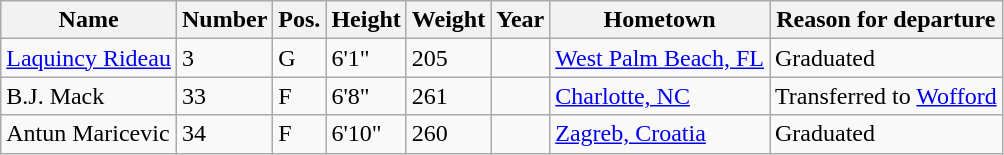<table class="wikitable sortable" border="1">
<tr>
<th>Name</th>
<th>Number</th>
<th>Pos.</th>
<th>Height</th>
<th>Weight</th>
<th>Year</th>
<th>Hometown</th>
<th class="unsortable">Reason for departure</th>
</tr>
<tr>
<td><a href='#'>Laquincy Rideau</a></td>
<td>3</td>
<td>G</td>
<td>6'1"</td>
<td>205</td>
<td></td>
<td><a href='#'>West Palm Beach, FL</a></td>
<td>Graduated</td>
</tr>
<tr>
<td>B.J. Mack</td>
<td>33</td>
<td>F</td>
<td>6'8"</td>
<td>261</td>
<td></td>
<td><a href='#'>Charlotte, NC</a></td>
<td>Transferred to <a href='#'>Wofford</a></td>
</tr>
<tr>
<td>Antun Maricevic</td>
<td>34</td>
<td>F</td>
<td>6'10"</td>
<td>260</td>
<td></td>
<td><a href='#'>Zagreb, Croatia</a></td>
<td>Graduated</td>
</tr>
</table>
